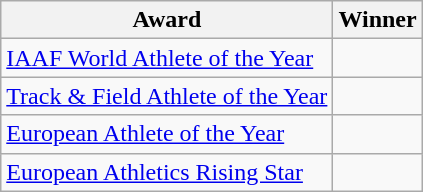<table class="wikitable sortable" style="text-align: left;">
<tr>
<th>Award</th>
<th>Winner</th>
</tr>
<tr>
<td><a href='#'>IAAF World Athlete of the Year</a></td>
<td></td>
</tr>
<tr>
<td><a href='#'>Track & Field Athlete of the Year</a></td>
<td></td>
</tr>
<tr>
<td><a href='#'>European Athlete of the Year</a></td>
<td></td>
</tr>
<tr>
<td><a href='#'>European Athletics Rising Star</a></td>
<td></td>
</tr>
</table>
